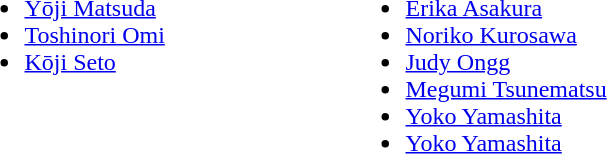<table>
<tr>
<td style="vertical-align: top;" width="250"><br><ul><li><a href='#'>Yōji Matsuda</a></li><li><a href='#'>Toshinori Omi</a></li><li><a href='#'>Kōji Seto</a></li></ul></td>
<td style="vertical-align: top;" width="250"><br><ul><li><a href='#'>Erika Asakura</a></li><li><a href='#'>Noriko Kurosawa</a></li><li><a href='#'>Judy Ongg</a></li><li><a href='#'>Megumi Tsunematsu</a></li><li><a href='#'>Yoko Yamashita</a></li><li><a href='#'>Yoko Yamashita</a></li></ul></td>
</tr>
</table>
